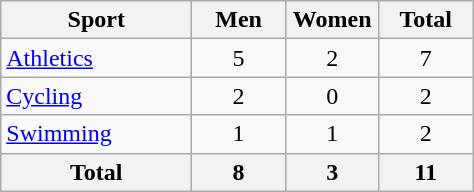<table class="wikitable sortable" style="text-align:center;">
<tr>
<th width=120>Sport</th>
<th width=55>Men</th>
<th width=55>Women</th>
<th width=55>Total</th>
</tr>
<tr>
<td align=left><a href='#'>Athletics</a></td>
<td>5</td>
<td>2</td>
<td>7</td>
</tr>
<tr>
<td align=left><a href='#'>Cycling</a></td>
<td>2</td>
<td>0</td>
<td>2</td>
</tr>
<tr>
<td align=left><a href='#'>Swimming</a></td>
<td>1</td>
<td>1</td>
<td>2</td>
</tr>
<tr>
<th>Total</th>
<th>8</th>
<th>3</th>
<th>11</th>
</tr>
</table>
